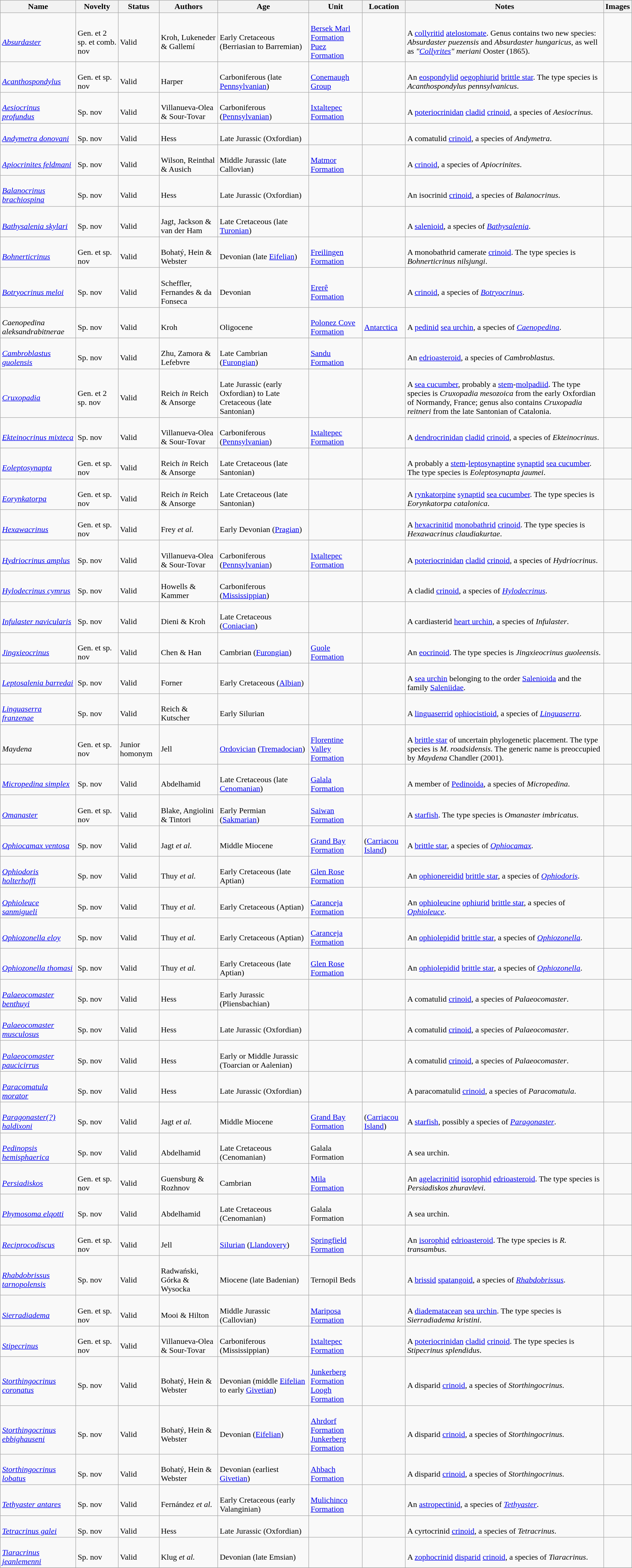<table class="wikitable sortable" align="center" width="100%">
<tr>
<th>Name</th>
<th>Novelty</th>
<th>Status</th>
<th>Authors</th>
<th>Age</th>
<th>Unit</th>
<th>Location</th>
<th>Notes</th>
<th>Images</th>
</tr>
<tr>
<td><br><em><a href='#'>Absurdaster</a></em></td>
<td><br>Gen. et 2 sp. et comb. nov</td>
<td><br>Valid</td>
<td><br>Kroh, Lukeneder & Gallemí</td>
<td><br>Early Cretaceous (Berriasian to Barremian)</td>
<td><br><a href='#'>Bersek Marl Formation</a><br>
<a href='#'>Puez Formation</a></td>
<td><br><br>
<br>
</td>
<td><br>A <a href='#'>collyritid</a> <a href='#'>atelostomate</a>. Genus contains two new species: <em>Absurdaster puezensis</em> and <em>Absurdaster hungaricus</em>, as well as <em>"<a href='#'>Collyrites</a>" meriani</em> Ooster (1865).</td>
<td></td>
</tr>
<tr>
<td><br><em><a href='#'>Acanthospondylus</a></em></td>
<td><br>Gen. et sp. nov</td>
<td><br>Valid</td>
<td><br>Harper</td>
<td><br>Carboniferous (late <a href='#'>Pennsylvanian</a>)</td>
<td><br><a href='#'>Conemaugh Group</a></td>
<td><br></td>
<td><br>An <a href='#'>eospondylid</a> <a href='#'>oegophiurid</a> <a href='#'>brittle star</a>. The type species is <em>Acanthospondylus pennsylvanicus</em>.</td>
<td></td>
</tr>
<tr>
<td><br><em><a href='#'>Aesiocrinus profundus</a></em></td>
<td><br>Sp. nov</td>
<td><br>Valid</td>
<td><br>Villanueva-Olea & Sour-Tovar</td>
<td><br>Carboniferous (<a href='#'>Pennsylvanian</a>)</td>
<td><br><a href='#'>Ixtaltepec Formation</a></td>
<td><br></td>
<td><br>A <a href='#'>poteriocrinidan</a> <a href='#'>cladid</a> <a href='#'>crinoid</a>, a species of <em>Aesiocrinus</em>.</td>
<td></td>
</tr>
<tr>
<td><br><em><a href='#'>Andymetra donovani</a></em></td>
<td><br>Sp. nov</td>
<td><br>Valid</td>
<td><br>Hess</td>
<td><br>Late Jurassic (Oxfordian)</td>
<td></td>
<td><br></td>
<td><br>A comatulid <a href='#'>crinoid</a>, a species of <em>Andymetra</em>.</td>
<td></td>
</tr>
<tr>
<td><br><em><a href='#'>Apiocrinites feldmani</a></em></td>
<td><br>Sp. nov</td>
<td><br>Valid</td>
<td><br>Wilson, Reinthal & Ausich</td>
<td><br>Middle Jurassic (late Callovian)</td>
<td><br><a href='#'>Matmor Formation</a></td>
<td><br></td>
<td><br>A <a href='#'>crinoid</a>, a species of <em>Apiocrinites</em>.</td>
<td></td>
</tr>
<tr>
<td><br><em><a href='#'>Balanocrinus brachiospina</a></em></td>
<td><br>Sp. nov</td>
<td><br>Valid</td>
<td><br>Hess</td>
<td><br>Late Jurassic (Oxfordian)</td>
<td></td>
<td><br></td>
<td><br>An isocrinid <a href='#'>crinoid</a>, a species of <em>Balanocrinus</em>.</td>
<td></td>
</tr>
<tr>
<td><br><em><a href='#'>Bathysalenia skylari</a></em></td>
<td><br>Sp. nov</td>
<td><br>Valid</td>
<td><br>Jagt, Jackson & van der Ham</td>
<td><br>Late Cretaceous (late <a href='#'>Turonian</a>)</td>
<td></td>
<td><br></td>
<td><br>A <a href='#'>salenioid</a>, a species of <em><a href='#'>Bathysalenia</a></em>.</td>
<td></td>
</tr>
<tr>
<td><br><em><a href='#'>Bohnerticrinus</a></em></td>
<td><br>Gen. et sp. nov</td>
<td><br>Valid</td>
<td><br>Bohatý, Hein & Webster</td>
<td><br>Devonian (late <a href='#'>Eifelian</a>)</td>
<td><br><a href='#'>Freilingen Formation</a></td>
<td><br></td>
<td><br>A monobathrid camerate <a href='#'>crinoid</a>. The type species is <em>Bohnerticrinus nilsjungi</em>.</td>
<td></td>
</tr>
<tr>
<td><br><em><a href='#'>Botryocrinus meloi</a></em></td>
<td><br>Sp. nov</td>
<td><br>Valid</td>
<td><br>Scheffler, Fernandes & da Fonseca</td>
<td><br>Devonian</td>
<td><br><a href='#'>Ererê Formation</a></td>
<td><br></td>
<td><br>A <a href='#'>crinoid</a>, a species of <em><a href='#'>Botryocrinus</a></em>.</td>
<td></td>
</tr>
<tr>
<td><br><em>Caenopedina aleksandrabitnerae</em></td>
<td><br>Sp. nov</td>
<td><br>Valid</td>
<td><br>Kroh</td>
<td><br>Oligocene</td>
<td><br><a href='#'>Polonez Cove Formation</a></td>
<td><br><a href='#'>Antarctica</a></td>
<td><br>A <a href='#'>pedinid</a> <a href='#'>sea urchin</a>, a species of <em><a href='#'>Caenopedina</a></em>.</td>
<td></td>
</tr>
<tr>
<td><br><em><a href='#'>Cambroblastus guolensis</a></em></td>
<td><br>Sp. nov</td>
<td><br>Valid</td>
<td><br>Zhu, Zamora & Lefebvre</td>
<td><br>Late Cambrian (<a href='#'>Furongian</a>)</td>
<td><br><a href='#'>Sandu Formation</a></td>
<td><br></td>
<td><br>An <a href='#'>edrioasteroid</a>, a species of <em>Cambroblastus</em>.</td>
<td></td>
</tr>
<tr>
<td><br><em><a href='#'>Cruxopadia</a></em></td>
<td><br>Gen. et 2 sp. nov</td>
<td><br>Valid</td>
<td><br>Reich <em>in</em> Reich & Ansorge</td>
<td><br>Late Jurassic (early Oxfordian) to Late Cretaceous (late Santonian)</td>
<td></td>
<td><br><br>
</td>
<td><br>A <a href='#'>sea cucumber</a>, probably a <a href='#'>stem</a>-<a href='#'>molpadiid</a>. The type species is <em>Cruxopadia mesozoica</em>  from the early Oxfordian of Normandy, France; genus also contains <em>Cruxopadia reitneri</em> from the late Santonian of Catalonia.</td>
<td></td>
</tr>
<tr>
<td><br><em><a href='#'>Ekteinocrinus mixteca</a></em></td>
<td><br>Sp. nov</td>
<td><br>Valid</td>
<td><br>Villanueva-Olea & Sour-Tovar</td>
<td><br>Carboniferous (<a href='#'>Pennsylvanian</a>)</td>
<td><br><a href='#'>Ixtaltepec Formation</a></td>
<td><br></td>
<td><br>A <a href='#'>dendrocrinidan</a> <a href='#'>cladid</a> <a href='#'>crinoid</a>, a species of <em>Ekteinocrinus</em>.</td>
<td></td>
</tr>
<tr>
<td><br><em><a href='#'>Eoleptosynapta</a></em></td>
<td><br>Gen. et sp. nov</td>
<td><br>Valid</td>
<td><br>Reich <em>in</em> Reich & Ansorge</td>
<td><br>Late Cretaceous (late Santonian)</td>
<td></td>
<td><br></td>
<td><br>A probably a <a href='#'>stem</a>-<a href='#'>leptosynaptine</a> <a href='#'>synaptid</a> <a href='#'>sea cucumber</a>. The type species is <em>Eoleptosynapta jaumei</em>.</td>
<td></td>
</tr>
<tr>
<td><br><em><a href='#'>Eorynkatorpa</a></em></td>
<td><br>Gen. et sp. nov</td>
<td><br>Valid</td>
<td><br>Reich <em>in</em> Reich & Ansorge</td>
<td><br>Late Cretaceous (late Santonian)</td>
<td></td>
<td><br></td>
<td><br>A <a href='#'>rynkatorpine</a> <a href='#'>synaptid</a> <a href='#'>sea cucumber</a>. The type species is <em>Eorynkatorpa catalonica</em>.</td>
<td></td>
</tr>
<tr>
<td><br><em><a href='#'>Hexawacrinus</a></em></td>
<td><br>Gen. et sp. nov</td>
<td><br>Valid</td>
<td><br>Frey <em>et al.</em></td>
<td><br>Early Devonian (<a href='#'>Pragian</a>)</td>
<td></td>
<td><br></td>
<td><br>A <a href='#'>hexacrinitid</a> <a href='#'>monobathrid</a> <a href='#'>crinoid</a>. The type species is <em>Hexawacrinus claudiakurtae</em>.</td>
<td></td>
</tr>
<tr>
<td><br><em><a href='#'>Hydriocrinus amplus</a></em></td>
<td><br>Sp. nov</td>
<td><br>Valid</td>
<td><br>Villanueva-Olea & Sour-Tovar</td>
<td><br>Carboniferous (<a href='#'>Pennsylvanian</a>)</td>
<td><br><a href='#'>Ixtaltepec Formation</a></td>
<td><br></td>
<td><br>A <a href='#'>poteriocrinidan</a> <a href='#'>cladid</a> <a href='#'>crinoid</a>, a species of <em>Hydriocrinus</em>.</td>
<td></td>
</tr>
<tr>
<td><br><em><a href='#'>Hylodecrinus cymrus</a></em></td>
<td><br>Sp. nov</td>
<td><br>Valid</td>
<td><br>Howells & Kammer</td>
<td><br>Carboniferous (<a href='#'>Mississippian</a>)</td>
<td></td>
<td><br></td>
<td><br>A cladid <a href='#'>crinoid</a>, a species of <em><a href='#'>Hylodecrinus</a></em>.</td>
<td></td>
</tr>
<tr>
<td><br><em><a href='#'>Infulaster navicularis</a></em></td>
<td><br>Sp. nov</td>
<td><br>Valid</td>
<td><br>Dieni & Kroh</td>
<td><br>Late Cretaceous (<a href='#'>Coniacian</a>)</td>
<td></td>
<td><br></td>
<td><br>A cardiasterid <a href='#'>heart urchin</a>, a species of <em>Infulaster</em>.</td>
<td></td>
</tr>
<tr>
<td><br><em><a href='#'>Jingxieocrinus</a></em></td>
<td><br>Gen. et sp. nov</td>
<td><br>Valid</td>
<td><br>Chen & Han</td>
<td><br>Cambrian (<a href='#'>Furongian</a>)</td>
<td><br><a href='#'>Guole Formation</a></td>
<td><br></td>
<td><br>An <a href='#'>eocrinoid</a>. The type species is <em>Jingxieocrinus guoleensis</em>.</td>
<td></td>
</tr>
<tr>
<td><br><em><a href='#'>Leptosalenia barredai</a></em></td>
<td><br>Sp. nov</td>
<td><br>Valid</td>
<td><br>Forner</td>
<td><br>Early Cretaceous (<a href='#'>Albian</a>)</td>
<td></td>
<td><br></td>
<td><br>A <a href='#'>sea urchin</a> belonging to the order <a href='#'>Salenioida</a> and the family <a href='#'>Saleniidae</a>.</td>
<td></td>
</tr>
<tr>
<td><br><em><a href='#'>Linguaserra franzenae</a></em></td>
<td><br>Sp. nov</td>
<td><br>Valid</td>
<td><br>Reich & Kutscher</td>
<td><br>Early Silurian</td>
<td></td>
<td><br></td>
<td><br>A <a href='#'>linguaserrid</a> <a href='#'>ophiocistioid</a>, a species of <em><a href='#'>Linguaserra</a></em>.</td>
<td></td>
</tr>
<tr>
<td><br><em>Maydena</em></td>
<td><br>Gen. et sp. nov</td>
<td><br>Junior homonym</td>
<td><br>Jell</td>
<td><br><a href='#'>Ordovician</a> (<a href='#'>Tremadocian</a>)</td>
<td><br><a href='#'>Florentine Valley Formation</a></td>
<td><br></td>
<td><br>A <a href='#'>brittle star</a> of uncertain phylogenetic placement. The type species is <em>M. roadsidensis</em>. The generic name is preoccupied by <em>Maydena</em> Chandler (2001).</td>
<td></td>
</tr>
<tr>
<td><br><em><a href='#'>Micropedina simplex</a></em></td>
<td><br>Sp. nov</td>
<td><br>Valid</td>
<td><br>Abdelhamid</td>
<td><br>Late Cretaceous (late <a href='#'>Cenomanian</a>)</td>
<td><br><a href='#'>Galala Formation</a></td>
<td><br></td>
<td><br>A member of <a href='#'>Pedinoida</a>, a species of <em>Micropedina</em>.</td>
<td></td>
</tr>
<tr>
<td><br><em><a href='#'>Omanaster</a></em></td>
<td><br>Gen. et sp. nov</td>
<td><br>Valid</td>
<td><br>Blake, Angiolini & Tintori</td>
<td><br>Early Permian (<a href='#'>Sakmarian</a>)</td>
<td><br><a href='#'>Saiwan Formation</a></td>
<td><br></td>
<td><br>A <a href='#'>starfish</a>. The type species is <em>Omanaster imbricatus</em>.</td>
<td></td>
</tr>
<tr>
<td><br><em><a href='#'>Ophiocamax ventosa</a></em></td>
<td><br>Sp. nov</td>
<td><br>Valid</td>
<td><br>Jagt <em>et al.</em></td>
<td><br>Middle Miocene</td>
<td><br><a href='#'>Grand Bay Formation</a></td>
<td><br> (<a href='#'>Carriacou Island</a>)</td>
<td><br>A <a href='#'>brittle star</a>, a species of <em><a href='#'>Ophiocamax</a></em>.</td>
<td></td>
</tr>
<tr>
<td><br><em><a href='#'>Ophiodoris holterhoffi</a></em></td>
<td><br>Sp. nov</td>
<td><br>Valid</td>
<td><br>Thuy <em>et al.</em></td>
<td><br>Early Cretaceous (late Aptian)</td>
<td><br><a href='#'>Glen Rose Formation</a></td>
<td><br></td>
<td><br>An <a href='#'>ophionereidid</a> <a href='#'>brittle star</a>, a species of <em><a href='#'>Ophiodoris</a></em>.</td>
<td></td>
</tr>
<tr>
<td><br><em><a href='#'>Ophioleuce sanmigueli</a></em></td>
<td><br>Sp. nov</td>
<td><br>Valid</td>
<td><br>Thuy <em>et al.</em></td>
<td><br>Early Cretaceous (Aptian)</td>
<td><br><a href='#'>Caranceja Formation</a></td>
<td><br></td>
<td><br>An <a href='#'>ophioleucine</a> <a href='#'>ophiurid</a> <a href='#'>brittle star</a>, a species of <em><a href='#'>Ophioleuce</a></em>.</td>
<td></td>
</tr>
<tr>
<td><br><em><a href='#'>Ophiozonella eloy</a></em></td>
<td><br>Sp. nov</td>
<td><br>Valid</td>
<td><br>Thuy <em>et al.</em></td>
<td><br>Early Cretaceous (Aptian)</td>
<td><br><a href='#'>Caranceja Formation</a></td>
<td><br></td>
<td><br>An <a href='#'>ophiolepidid</a> <a href='#'>brittle star</a>, a species of <em><a href='#'>Ophiozonella</a></em>.</td>
<td></td>
</tr>
<tr>
<td><br><em><a href='#'>Ophiozonella thomasi</a></em></td>
<td><br>Sp. nov</td>
<td><br>Valid</td>
<td><br>Thuy <em>et al.</em></td>
<td><br>Early Cretaceous (late Aptian)</td>
<td><br><a href='#'>Glen Rose Formation</a></td>
<td><br></td>
<td><br>An <a href='#'>ophiolepidid</a> <a href='#'>brittle star</a>, a species of <em><a href='#'>Ophiozonella</a></em>.</td>
<td></td>
</tr>
<tr>
<td><br><em><a href='#'>Palaeocomaster benthuyi</a></em></td>
<td><br>Sp. nov</td>
<td><br>Valid</td>
<td><br>Hess</td>
<td><br>Early Jurassic (Pliensbachian)</td>
<td></td>
<td><br></td>
<td><br>A comatulid <a href='#'>crinoid</a>, a species of <em>Palaeocomaster</em>.</td>
<td></td>
</tr>
<tr>
<td><br><em><a href='#'>Palaeocomaster musculosus</a></em></td>
<td><br>Sp. nov</td>
<td><br>Valid</td>
<td><br>Hess</td>
<td><br>Late Jurassic (Oxfordian)</td>
<td></td>
<td><br></td>
<td><br>A comatulid <a href='#'>crinoid</a>, a species of <em>Palaeocomaster</em>.</td>
<td></td>
</tr>
<tr>
<td><br><em><a href='#'>Palaeocomaster paucicirrus</a></em></td>
<td><br>Sp. nov</td>
<td><br>Valid</td>
<td><br>Hess</td>
<td><br>Early or Middle Jurassic (Toarcian or Aalenian)</td>
<td></td>
<td><br></td>
<td><br>A comatulid <a href='#'>crinoid</a>, a species of <em>Palaeocomaster</em>.</td>
<td></td>
</tr>
<tr>
<td><br><em><a href='#'>Paracomatula morator</a></em></td>
<td><br>Sp. nov</td>
<td><br>Valid</td>
<td><br>Hess</td>
<td><br>Late Jurassic (Oxfordian)</td>
<td></td>
<td><br></td>
<td><br>A paracomatulid <a href='#'>crinoid</a>, a species of <em>Paracomatula</em>.</td>
<td></td>
</tr>
<tr>
<td><br><em><a href='#'>Paragonaster(?) haldixoni</a></em></td>
<td><br>Sp. nov</td>
<td><br>Valid</td>
<td><br>Jagt <em>et al.</em></td>
<td><br>Middle Miocene</td>
<td><br><a href='#'>Grand Bay Formation</a></td>
<td><br> (<a href='#'>Carriacou Island</a>)</td>
<td><br>A <a href='#'>starfish</a>, possibly a species of <em><a href='#'>Paragonaster</a></em>.</td>
<td></td>
</tr>
<tr>
<td><br><em><a href='#'>Pedinopsis hemisphaerica</a></em></td>
<td><br>Sp. nov</td>
<td><br>Valid</td>
<td><br>Abdelhamid</td>
<td><br>Late Cretaceous (Cenomanian)</td>
<td><br>Galala Formation</td>
<td><br><br>
</td>
<td><br>A sea urchin.</td>
<td></td>
</tr>
<tr>
<td><br><em><a href='#'>Persiadiskos</a></em></td>
<td><br>Gen. et sp. nov</td>
<td><br>Valid</td>
<td><br>Guensburg & Rozhnov</td>
<td><br>Cambrian</td>
<td><br><a href='#'>Mila Formation</a></td>
<td><br></td>
<td><br>An <a href='#'>agelacrinitid</a> <a href='#'>isorophid</a> <a href='#'>edrioasteroid</a>. The type species is <em>Persiadiskos zhuravlevi</em>.</td>
<td></td>
</tr>
<tr>
<td><br><em><a href='#'>Phymosoma elqotti</a></em></td>
<td><br>Sp. nov</td>
<td><br>Valid</td>
<td><br>Abdelhamid</td>
<td><br>Late Cretaceous (Cenomanian)</td>
<td><br>Galala Formation</td>
<td><br></td>
<td><br>A sea urchin.</td>
<td></td>
</tr>
<tr>
<td><br><em><a href='#'>Reciprocodiscus</a></em></td>
<td><br>Gen. et sp. nov</td>
<td><br>Valid</td>
<td><br>Jell</td>
<td><br><a href='#'>Silurian</a> (<a href='#'>Llandovery</a>)</td>
<td><br><a href='#'>Springfield Formation</a></td>
<td><br></td>
<td><br>An <a href='#'>isorophid</a> <a href='#'>edrioasteroid</a>. The type species is <em>R. transambus</em>.</td>
<td></td>
</tr>
<tr>
<td><br><em><a href='#'>Rhabdobrissus tarnopolensis</a></em></td>
<td><br>Sp. nov</td>
<td><br>Valid</td>
<td><br>Radwański, Górka & Wysocka</td>
<td><br>Miocene (late Badenian)</td>
<td><br>Ternopil Beds</td>
<td><br></td>
<td><br>A <a href='#'>brissid</a> <a href='#'>spatangoid</a>, a species of <em><a href='#'>Rhabdobrissus</a></em>.</td>
<td></td>
</tr>
<tr>
<td><br><em><a href='#'>Sierradiadema</a></em></td>
<td><br>Gen. et sp. nov</td>
<td><br>Valid</td>
<td><br>Mooi & Hilton</td>
<td><br>Middle Jurassic (Callovian)</td>
<td><br><a href='#'>Mariposa Formation</a></td>
<td><br></td>
<td><br>A <a href='#'>diadematacean</a> <a href='#'>sea urchin</a>. The type species is <em>Sierradiadema kristini</em>.</td>
<td></td>
</tr>
<tr>
<td><br><em><a href='#'>Stipecrinus</a></em></td>
<td><br>Gen. et sp. nov</td>
<td><br>Valid</td>
<td><br>Villanueva-Olea & Sour-Tovar</td>
<td><br>Carboniferous (Mississippian)</td>
<td><br><a href='#'>Ixtaltepec Formation</a></td>
<td><br></td>
<td><br>A <a href='#'>poteriocrinidan</a> <a href='#'>cladid</a> <a href='#'>crinoid</a>. The type species is <em>Stipecrinus splendidus</em>.</td>
<td></td>
</tr>
<tr>
<td><br><em><a href='#'>Storthingocrinus coronatus</a></em></td>
<td><br>Sp. nov</td>
<td><br>Valid</td>
<td><br>Bohatý, Hein & Webster</td>
<td><br>Devonian (middle <a href='#'>Eifelian</a> to early <a href='#'>Givetian</a>)</td>
<td><br><a href='#'>Junkerberg Formation</a><br>
<a href='#'>Loogh Formation</a></td>
<td><br></td>
<td><br>A disparid <a href='#'>crinoid</a>, a species of <em>Storthingocrinus</em>.</td>
<td></td>
</tr>
<tr>
<td><br><em><a href='#'>Storthingocrinus ebbighauseni</a></em></td>
<td><br>Sp. nov</td>
<td><br>Valid</td>
<td><br>Bohatý, Hein & Webster</td>
<td><br>Devonian (<a href='#'>Eifelian</a>)</td>
<td><br><a href='#'>Ahrdorf Formation</a><br>
<a href='#'>Junkerberg Formation</a></td>
<td><br></td>
<td><br>A disparid <a href='#'>crinoid</a>, a species of <em>Storthingocrinus</em>.</td>
<td></td>
</tr>
<tr>
<td><br><em><a href='#'>Storthingocrinus lobatus</a></em></td>
<td><br>Sp. nov</td>
<td><br>Valid</td>
<td><br>Bohatý, Hein & Webster</td>
<td><br>Devonian (earliest <a href='#'>Givetian</a>)</td>
<td><br><a href='#'>Ahbach Formation</a></td>
<td><br></td>
<td><br>A disparid <a href='#'>crinoid</a>, a species of <em>Storthingocrinus</em>.</td>
<td></td>
</tr>
<tr>
<td><br><em><a href='#'>Tethyaster antares</a></em></td>
<td><br>Sp. nov</td>
<td><br>Valid</td>
<td><br>Fernández <em>et al.</em></td>
<td><br>Early Cretaceous (early Valanginian)</td>
<td><br><a href='#'>Mulichinco Formation</a></td>
<td><br></td>
<td><br>An <a href='#'>astropectinid</a>, a species of <em><a href='#'>Tethyaster</a></em>.</td>
<td></td>
</tr>
<tr>
<td><br><em><a href='#'>Tetracrinus galei</a></em></td>
<td><br>Sp. nov</td>
<td><br>Valid</td>
<td><br>Hess</td>
<td><br>Late Jurassic (Oxfordian)</td>
<td></td>
<td><br></td>
<td><br>A cyrtocrinid <a href='#'>crinoid</a>, a species of <em>Tetracrinus</em>.</td>
<td></td>
</tr>
<tr>
<td><br><em><a href='#'>Tiaracrinus jeanlemenni</a></em></td>
<td><br>Sp. nov</td>
<td><br>Valid</td>
<td><br>Klug <em>et al.</em></td>
<td><br>Devonian (late Emsian)</td>
<td></td>
<td><br></td>
<td><br>A <a href='#'>zophocrinid</a> <a href='#'>disparid</a> <a href='#'>crinoid</a>, a species of <em>Tiaracrinus</em>.</td>
<td></td>
</tr>
<tr>
</tr>
</table>
